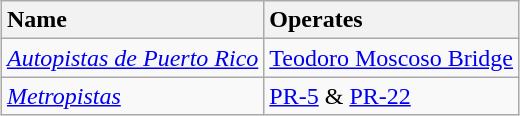<table class="wikitable sortable" style="margin: 0 auto">
<tr>
<th style="text-align: left">Name</th>
<th style="text-align: left">Operates</th>
</tr>
<tr>
<td><em><a href='#'>Autopistas de Puerto Rico</a></em></td>
<td><a href='#'>Teodoro Moscoso Bridge</a></td>
</tr>
<tr>
<td><em><a href='#'>Metropistas</a></em></td>
<td><a href='#'>PR-5</a> & <a href='#'>PR-22</a></td>
</tr>
</table>
